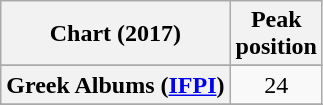<table class="wikitable sortable plainrowheaders" style="text-align:center">
<tr>
<th scope="col">Chart (2017)</th>
<th scope="col">Peak<br>position</th>
</tr>
<tr>
</tr>
<tr>
</tr>
<tr>
</tr>
<tr>
</tr>
<tr>
</tr>
<tr>
</tr>
<tr>
</tr>
<tr>
</tr>
<tr>
<th scope="row">Greek Albums (<a href='#'>IFPI</a>)</th>
<td>24</td>
</tr>
<tr>
</tr>
<tr>
</tr>
<tr>
</tr>
<tr>
</tr>
<tr>
</tr>
<tr>
</tr>
<tr>
</tr>
<tr>
</tr>
<tr>
</tr>
<tr>
</tr>
<tr>
</tr>
</table>
